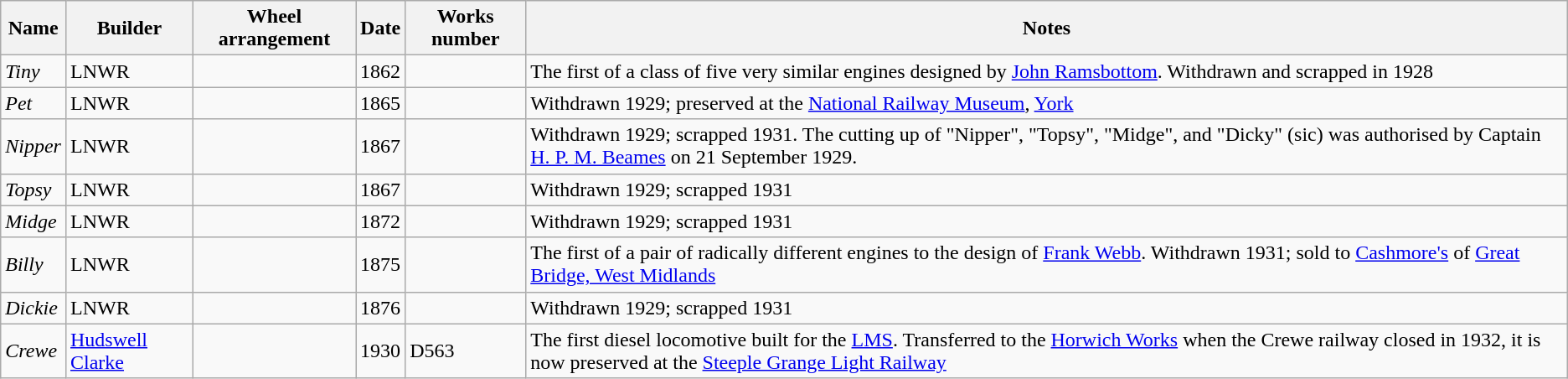<table class="wikitable">
<tr>
<th>Name</th>
<th>Builder</th>
<th>Wheel arrangement</th>
<th>Date</th>
<th>Works number</th>
<th>Notes</th>
</tr>
<tr>
<td><em>Tiny</em></td>
<td>LNWR</td>
<td></td>
<td>1862</td>
<td></td>
<td>The first of a class of five very similar engines designed by <a href='#'>John Ramsbottom</a>. Withdrawn and scrapped in 1928</td>
</tr>
<tr>
<td><em>Pet</em></td>
<td>LNWR</td>
<td></td>
<td>1865</td>
<td></td>
<td>Withdrawn 1929; preserved at the <a href='#'>National Railway Museum</a>, <a href='#'>York</a></td>
</tr>
<tr>
<td><em>Nipper</em></td>
<td>LNWR</td>
<td></td>
<td>1867</td>
<td></td>
<td>Withdrawn 1929; scrapped 1931. The cutting up of "Nipper", "Topsy", "Midge", and "Dicky" (sic) was authorised by Captain <a href='#'>H. P. M. Beames</a> on 21 September 1929.</td>
</tr>
<tr>
<td><em>Topsy</em></td>
<td>LNWR</td>
<td></td>
<td>1867</td>
<td></td>
<td>Withdrawn 1929; scrapped 1931</td>
</tr>
<tr>
<td><em>Midge</em></td>
<td>LNWR</td>
<td></td>
<td>1872</td>
<td></td>
<td>Withdrawn 1929; scrapped 1931</td>
</tr>
<tr>
<td><em>Billy</em></td>
<td>LNWR</td>
<td></td>
<td>1875</td>
<td></td>
<td>The first of a pair of radically different engines to the design of <a href='#'>Frank Webb</a>. Withdrawn 1931; sold to <a href='#'>Cashmore's</a> of <a href='#'>Great Bridge, West Midlands</a></td>
</tr>
<tr>
<td><em>Dickie</em></td>
<td>LNWR</td>
<td></td>
<td>1876</td>
<td></td>
<td>Withdrawn 1929; scrapped 1931</td>
</tr>
<tr>
<td><em>Crewe</em></td>
<td><a href='#'>Hudswell Clarke</a></td>
<td></td>
<td>1930</td>
<td>D563</td>
<td>The first diesel locomotive built for the <a href='#'>LMS</a>. Transferred to the <a href='#'>Horwich Works</a> when the Crewe railway closed in 1932, it is now preserved at the <a href='#'>Steeple Grange Light Railway</a></td>
</tr>
</table>
